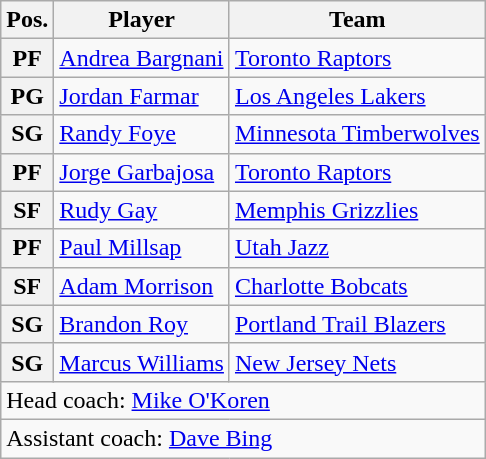<table class="wikitable">
<tr>
<th>Pos.</th>
<th>Player</th>
<th>Team</th>
</tr>
<tr>
<th>PF</th>
<td><a href='#'>Andrea Bargnani</a></td>
<td><a href='#'>Toronto Raptors</a></td>
</tr>
<tr>
<th>PG</th>
<td><a href='#'>Jordan Farmar</a></td>
<td><a href='#'>Los Angeles Lakers</a></td>
</tr>
<tr>
<th>SG</th>
<td><a href='#'>Randy Foye</a></td>
<td><a href='#'>Minnesota Timberwolves</a></td>
</tr>
<tr>
<th>PF</th>
<td><a href='#'>Jorge Garbajosa</a></td>
<td><a href='#'>Toronto Raptors</a></td>
</tr>
<tr>
<th>SF</th>
<td><a href='#'>Rudy Gay</a></td>
<td><a href='#'>Memphis Grizzlies</a></td>
</tr>
<tr>
<th>PF</th>
<td><a href='#'>Paul Millsap</a></td>
<td><a href='#'>Utah Jazz</a></td>
</tr>
<tr>
<th>SF</th>
<td><a href='#'>Adam Morrison</a></td>
<td><a href='#'>Charlotte Bobcats</a></td>
</tr>
<tr>
<th>SG</th>
<td><a href='#'>Brandon Roy</a></td>
<td><a href='#'>Portland Trail Blazers</a></td>
</tr>
<tr>
<th>SG</th>
<td><a href='#'>Marcus Williams</a></td>
<td><a href='#'>New Jersey Nets</a></td>
</tr>
<tr>
<td colspan="3">Head coach: <a href='#'>Mike O'Koren</a></td>
</tr>
<tr>
<td colspan="3">Assistant coach: <a href='#'>Dave Bing</a></td>
</tr>
</table>
